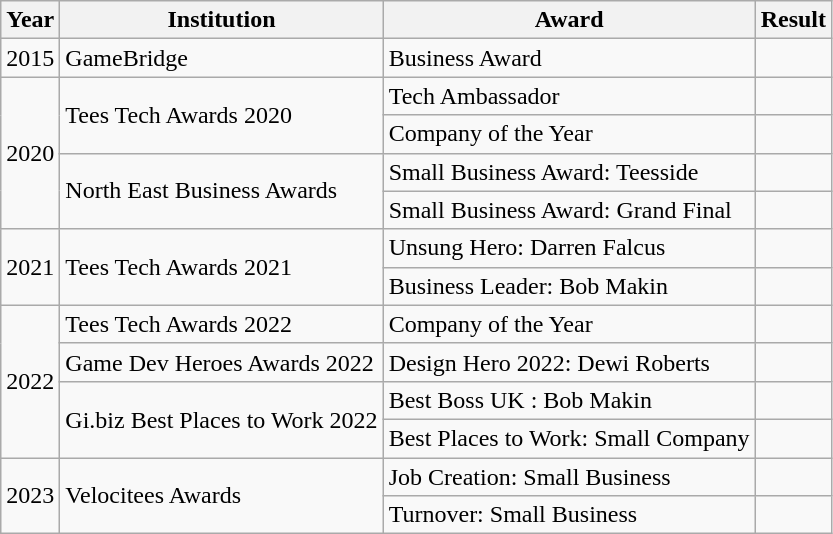<table class="wikitable">
<tr>
<th>Year</th>
<th>Institution</th>
<th>Award</th>
<th>Result</th>
</tr>
<tr>
<td>2015</td>
<td>GameBridge</td>
<td>Business Award</td>
<td></td>
</tr>
<tr>
<td rowspan="4">2020</td>
<td rowspan="2">Tees Tech Awards 2020</td>
<td>Tech Ambassador</td>
<td></td>
</tr>
<tr>
<td>Company of the Year</td>
<td></td>
</tr>
<tr>
<td rowspan="2">North East Business Awards</td>
<td>Small Business Award: Teesside</td>
<td></td>
</tr>
<tr>
<td>Small Business Award: Grand Final</td>
<td></td>
</tr>
<tr>
<td rowspan="2">2021</td>
<td rowspan="2">Tees Tech Awards 2021</td>
<td>Unsung Hero: Darren Falcus</td>
<td></td>
</tr>
<tr>
<td>Business Leader: Bob Makin</td>
<td></td>
</tr>
<tr>
<td rowspan="4">2022</td>
<td>Tees Tech Awards 2022</td>
<td>Company of the Year</td>
<td></td>
</tr>
<tr>
<td>Game Dev Heroes Awards 2022</td>
<td>Design Hero 2022: Dewi Roberts</td>
<td></td>
</tr>
<tr>
<td rowspan="2">Gi.biz Best Places to Work 2022</td>
<td>Best Boss UK : Bob Makin</td>
<td></td>
</tr>
<tr>
<td>Best Places to Work: Small Company</td>
<td></td>
</tr>
<tr>
<td rowspan="2">2023</td>
<td rowspan="2">Velocitees Awards</td>
<td>Job Creation: Small Business</td>
<td></td>
</tr>
<tr>
<td>Turnover: Small Business</td>
<td></td>
</tr>
</table>
